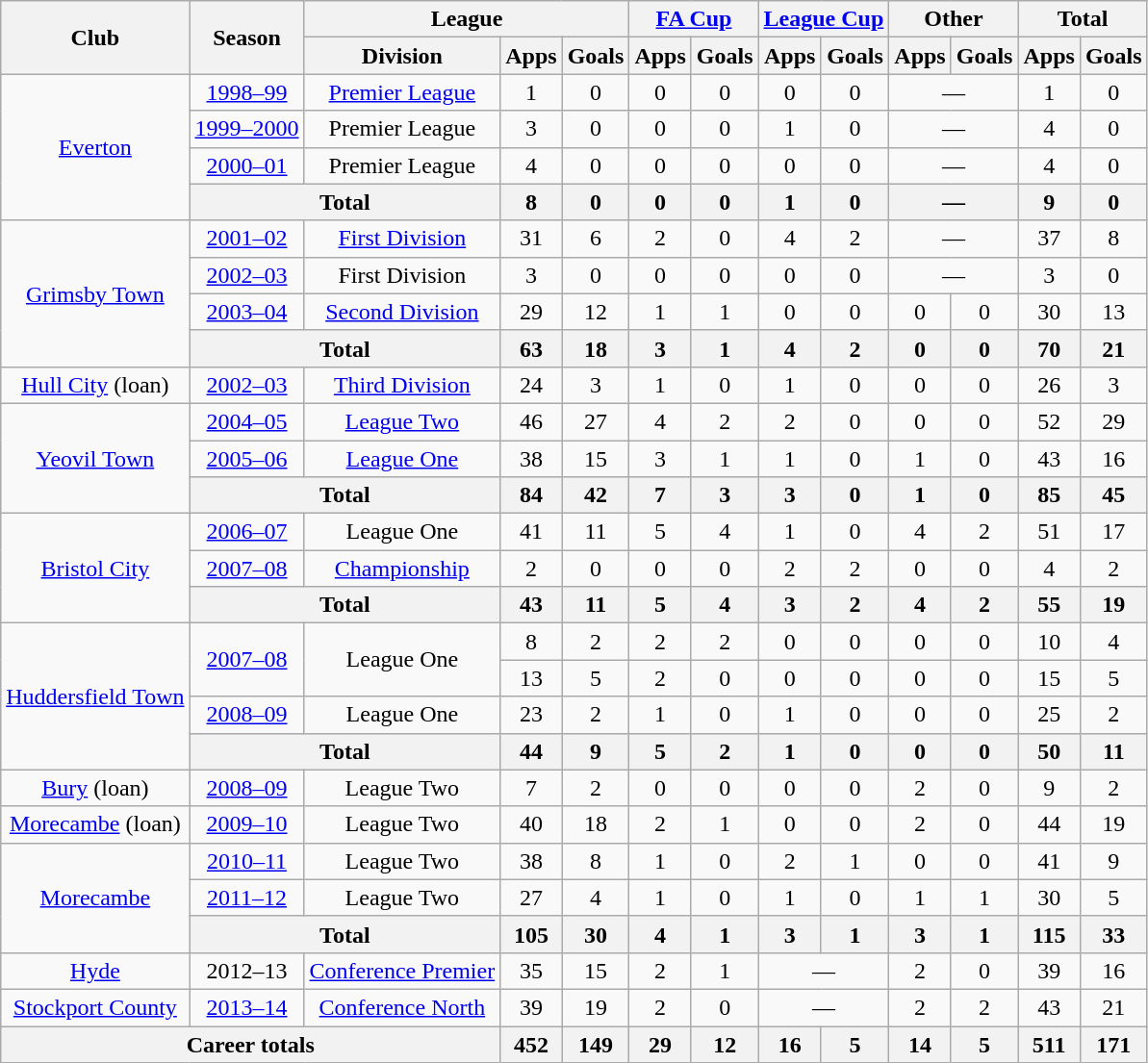<table class="wikitable" style="text-align:center">
<tr>
<th rowspan="2">Club</th>
<th rowspan="2">Season</th>
<th colspan="3">League</th>
<th colspan="2"><a href='#'>FA Cup</a></th>
<th colspan="2"><a href='#'>League Cup</a></th>
<th colspan="2">Other</th>
<th colspan="2">Total</th>
</tr>
<tr>
<th>Division</th>
<th>Apps</th>
<th>Goals</th>
<th>Apps</th>
<th>Goals</th>
<th>Apps</th>
<th>Goals</th>
<th>Apps</th>
<th>Goals</th>
<th>Apps</th>
<th>Goals</th>
</tr>
<tr>
<td rowspan="4" valign="center"><a href='#'>Everton</a></td>
<td><a href='#'>1998–99</a></td>
<td><a href='#'>Premier League</a></td>
<td>1</td>
<td>0</td>
<td>0</td>
<td>0</td>
<td>0</td>
<td>0</td>
<td colspan="2">—</td>
<td>1</td>
<td>0</td>
</tr>
<tr>
<td><a href='#'>1999–2000</a></td>
<td>Premier League</td>
<td>3</td>
<td>0</td>
<td>0</td>
<td>0</td>
<td>1</td>
<td>0</td>
<td colspan="2">—</td>
<td>4</td>
<td>0</td>
</tr>
<tr>
<td><a href='#'>2000–01</a></td>
<td>Premier League</td>
<td>4</td>
<td>0</td>
<td>0</td>
<td>0</td>
<td>0</td>
<td>0</td>
<td colspan="2">—</td>
<td>4</td>
<td>0</td>
</tr>
<tr>
<th colspan="2">Total</th>
<th>8</th>
<th>0</th>
<th>0</th>
<th>0</th>
<th>1</th>
<th>0</th>
<th colspan="2">—</th>
<th>9</th>
<th>0</th>
</tr>
<tr>
<td rowspan="4" valign="center"><a href='#'>Grimsby Town</a></td>
<td><a href='#'>2001–02</a></td>
<td><a href='#'>First Division</a></td>
<td>31</td>
<td>6</td>
<td>2</td>
<td>0</td>
<td>4</td>
<td>2</td>
<td colspan="2">—</td>
<td>37</td>
<td>8</td>
</tr>
<tr>
<td><a href='#'>2002–03</a></td>
<td>First Division</td>
<td>3</td>
<td>0</td>
<td>0</td>
<td>0</td>
<td>0</td>
<td>0</td>
<td colspan="2">—</td>
<td>3</td>
<td>0</td>
</tr>
<tr>
<td><a href='#'>2003–04</a></td>
<td><a href='#'>Second Division</a></td>
<td>29</td>
<td>12</td>
<td>1</td>
<td>1</td>
<td>0</td>
<td>0</td>
<td>0</td>
<td>0</td>
<td>30</td>
<td>13</td>
</tr>
<tr>
<th colspan="2">Total</th>
<th>63</th>
<th>18</th>
<th>3</th>
<th>1</th>
<th>4</th>
<th>2</th>
<th>0</th>
<th>0</th>
<th>70</th>
<th>21</th>
</tr>
<tr>
<td><a href='#'>Hull City</a> (loan)</td>
<td><a href='#'>2002–03</a></td>
<td><a href='#'>Third Division</a></td>
<td>24</td>
<td>3</td>
<td>1</td>
<td>0</td>
<td>1</td>
<td>0</td>
<td>0</td>
<td>0</td>
<td>26</td>
<td>3</td>
</tr>
<tr>
<td rowspan="3" valign="center"><a href='#'>Yeovil Town</a></td>
<td><a href='#'>2004–05</a></td>
<td><a href='#'>League Two</a></td>
<td>46</td>
<td>27</td>
<td>4</td>
<td>2</td>
<td>2</td>
<td>0</td>
<td>0</td>
<td>0</td>
<td>52</td>
<td>29</td>
</tr>
<tr>
<td><a href='#'>2005–06</a></td>
<td><a href='#'>League One</a></td>
<td>38</td>
<td>15</td>
<td>3</td>
<td>1</td>
<td>1</td>
<td>0</td>
<td>1</td>
<td>0</td>
<td>43</td>
<td>16</td>
</tr>
<tr>
<th colspan="2">Total</th>
<th>84</th>
<th>42</th>
<th>7</th>
<th>3</th>
<th>3</th>
<th>0</th>
<th>1</th>
<th>0</th>
<th>85</th>
<th>45</th>
</tr>
<tr>
<td rowspan="3" valign="center"><a href='#'>Bristol City</a></td>
<td><a href='#'>2006–07</a></td>
<td>League One</td>
<td>41</td>
<td>11</td>
<td>5</td>
<td>4</td>
<td>1</td>
<td>0</td>
<td>4</td>
<td>2</td>
<td>51</td>
<td>17</td>
</tr>
<tr>
<td><a href='#'>2007–08</a></td>
<td><a href='#'>Championship</a></td>
<td>2</td>
<td>0</td>
<td>0</td>
<td>0</td>
<td>2</td>
<td>2</td>
<td>0</td>
<td>0</td>
<td>4</td>
<td>2</td>
</tr>
<tr>
<th colspan="2">Total</th>
<th>43</th>
<th>11</th>
<th>5</th>
<th>4</th>
<th>3</th>
<th>2</th>
<th>4</th>
<th>2</th>
<th>55</th>
<th>19</th>
</tr>
<tr>
<td rowspan="4" valign="center"><a href='#'>Huddersfield Town</a></td>
<td rowspan="2"><a href='#'>2007–08</a></td>
<td rowspan="2">League One</td>
<td>8</td>
<td>2</td>
<td>2</td>
<td>2</td>
<td>0</td>
<td>0</td>
<td>0</td>
<td>0</td>
<td>10</td>
<td>4</td>
</tr>
<tr>
<td>13</td>
<td>5</td>
<td>2</td>
<td>0</td>
<td>0</td>
<td>0</td>
<td>0</td>
<td>0</td>
<td>15</td>
<td>5</td>
</tr>
<tr>
<td><a href='#'>2008–09</a></td>
<td>League One</td>
<td>23</td>
<td>2</td>
<td>1</td>
<td>0</td>
<td>1</td>
<td>0</td>
<td>0</td>
<td>0</td>
<td>25</td>
<td>2</td>
</tr>
<tr>
<th colspan="2">Total</th>
<th>44</th>
<th>9</th>
<th>5</th>
<th>2</th>
<th>1</th>
<th>0</th>
<th>0</th>
<th>0</th>
<th>50</th>
<th>11</th>
</tr>
<tr>
<td><a href='#'>Bury</a> (loan)</td>
<td><a href='#'>2008–09</a></td>
<td>League Two</td>
<td>7</td>
<td>2</td>
<td>0</td>
<td>0</td>
<td>0</td>
<td>0</td>
<td>2</td>
<td>0</td>
<td>9</td>
<td>2</td>
</tr>
<tr>
<td><a href='#'>Morecambe</a> (loan)</td>
<td><a href='#'>2009–10</a></td>
<td>League Two</td>
<td>40</td>
<td>18</td>
<td>2</td>
<td>1</td>
<td>0</td>
<td>0</td>
<td>2</td>
<td>0</td>
<td>44</td>
<td>19</td>
</tr>
<tr>
<td rowspan="3" valign="center"><a href='#'>Morecambe</a></td>
<td><a href='#'>2010–11</a></td>
<td>League Two</td>
<td>38</td>
<td>8</td>
<td>1</td>
<td>0</td>
<td>2</td>
<td>1</td>
<td>0</td>
<td>0</td>
<td>41</td>
<td>9</td>
</tr>
<tr>
<td><a href='#'>2011–12</a></td>
<td>League Two</td>
<td>27</td>
<td>4</td>
<td>1</td>
<td>0</td>
<td>1</td>
<td>0</td>
<td>1</td>
<td>1</td>
<td>30</td>
<td>5</td>
</tr>
<tr>
<th colspan="2">Total</th>
<th>105</th>
<th>30</th>
<th>4</th>
<th>1</th>
<th>3</th>
<th>1</th>
<th>3</th>
<th>1</th>
<th>115</th>
<th>33</th>
</tr>
<tr>
<td valign="center"><a href='#'>Hyde</a></td>
<td>2012–13</td>
<td><a href='#'>Conference Premier</a></td>
<td>35</td>
<td>15</td>
<td>2</td>
<td>1</td>
<td colspan="2">—</td>
<td>2</td>
<td>0</td>
<td>39</td>
<td>16</td>
</tr>
<tr>
<td valign="center"><a href='#'>Stockport County</a></td>
<td><a href='#'>2013–14</a></td>
<td><a href='#'>Conference North</a></td>
<td>39</td>
<td>19</td>
<td>2</td>
<td>0</td>
<td colspan="2">—</td>
<td>2</td>
<td>2</td>
<td>43</td>
<td>21</td>
</tr>
<tr>
<th colspan="3">Career totals</th>
<th>452</th>
<th>149</th>
<th>29</th>
<th>12</th>
<th>16</th>
<th>5</th>
<th>14</th>
<th>5</th>
<th>511</th>
<th>171</th>
</tr>
</table>
